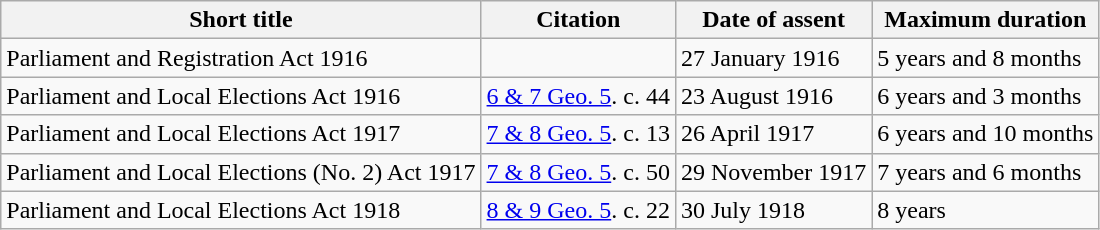<table class="wikitable">
<tr>
<th>Short title</th>
<th>Citation</th>
<th>Date of assent</th>
<th>Maximum duration</th>
</tr>
<tr>
<td>Parliament and Registration Act 1916</td>
<td></td>
<td>27 January 1916</td>
<td>5 years and 8 months</td>
</tr>
<tr>
<td>Parliament and Local Elections Act 1916</td>
<td><a href='#'>6 & 7 Geo. 5</a>. c. 44</td>
<td>23 August 1916</td>
<td>6 years and 3 months</td>
</tr>
<tr>
<td>Parliament and Local Elections Act 1917</td>
<td><a href='#'>7 & 8 Geo. 5</a>. c. 13</td>
<td>26 April 1917</td>
<td>6 years and 10 months</td>
</tr>
<tr>
<td>Parliament and Local Elections (No. 2) Act 1917</td>
<td><a href='#'>7 & 8 Geo. 5</a>. c. 50</td>
<td>29 November 1917</td>
<td>7 years and 6 months</td>
</tr>
<tr>
<td>Parliament and Local Elections Act 1918</td>
<td><a href='#'>8 & 9 Geo. 5</a>. c. 22</td>
<td>30 July 1918</td>
<td>8 years</td>
</tr>
</table>
